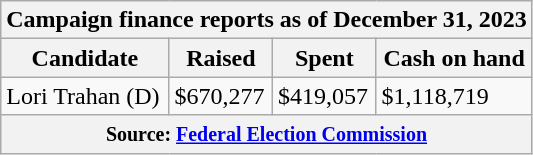<table class="wikitable sortable">
<tr>
<th colspan=4>Campaign finance reports as of December 31, 2023</th>
</tr>
<tr style="text-align:center;">
<th>Candidate</th>
<th>Raised</th>
<th>Spent</th>
<th>Cash on hand</th>
</tr>
<tr>
<td>Lori Trahan (D)</td>
<td>$670,277</td>
<td>$419,057</td>
<td>$1,118,719</td>
</tr>
<tr>
<th colspan="4"><small>Source: <a href='#'>Federal Election Commission</a></small></th>
</tr>
</table>
